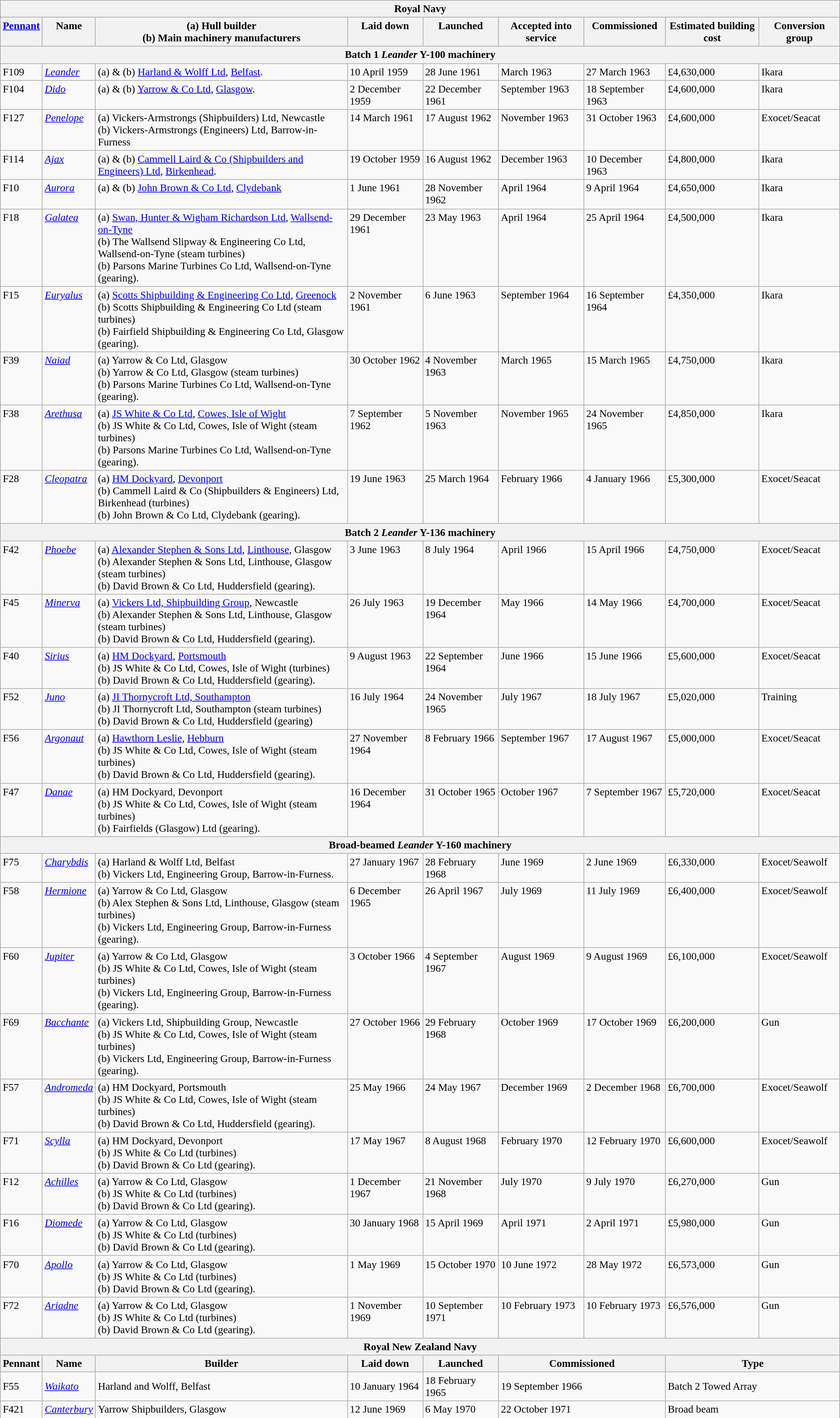<table class="wikitable" style="font-size:97%;">
<tr>
<th colspan=9>Royal Navy</th>
</tr>
<tr valign=top>
<th><a href='#'>Pennant</a></th>
<th>Name</th>
<th width="30%">(a) Hull builder<br>(b) Main machinery manufacturers</th>
<th>Laid down</th>
<th>Launched</th>
<th>Accepted into service</th>
<th>Commissioned</th>
<th>Estimated building cost</th>
<th>Conversion group</th>
</tr>
<tr valign=top>
<th align=center bgcolor=#E0E0E0 colspan=9>Batch 1 <em>Leander</em> Y-100 machinery </th>
</tr>
<tr valign=top>
<td>F109</td>
<td><a href='#'><em>Leander</em></a></td>
<td>(a) & (b) <a href='#'>Harland & Wolff Ltd</a>, <a href='#'>Belfast</a>.</td>
<td>10 April 1959 </td>
<td>28 June 1961 </td>
<td>March 1963 </td>
<td>27 March 1963 </td>
<td>£4,630,000 </td>
<td>Ikara</td>
</tr>
<tr valign=top>
<td>F104</td>
<td><a href='#'><em>Dido</em></a></td>
<td>(a) & (b) <a href='#'>Yarrow & Co Ltd</a>, <a href='#'>Glasgow</a>.</td>
<td>2 December 1959 </td>
<td>22 December 1961 </td>
<td>September 1963 </td>
<td>18 September 1963 </td>
<td>£4,600,000 </td>
<td>Ikara</td>
</tr>
<tr valign=top>
<td>F127</td>
<td><a href='#'><em>Penelope</em></a></td>
<td>(a) Vickers-Armstrongs (Shipbuilders) Ltd, Newcastle <br> (b) Vickers-Armstrongs (Engineers) Ltd, Barrow-in-Furness </td>
<td>14 March 1961 </td>
<td>17 August 1962 </td>
<td>November 1963 </td>
<td>31 October 1963 </td>
<td>£4,600,000 </td>
<td>Exocet/Seacat</td>
</tr>
<tr valign=top>
<td>F114</td>
<td><a href='#'><em>Ajax</em></a></td>
<td>(a) & (b) <a href='#'>Cammell Laird & Co (Shipbuilders and Engineers) Ltd</a>, <a href='#'>Birkenhead</a>.</td>
<td>19 October 1959 </td>
<td>16 August 1962 </td>
<td>December 1963 </td>
<td>10 December 1963 </td>
<td>£4,800,000 </td>
<td>Ikara</td>
</tr>
<tr valign=top>
<td>F10</td>
<td><a href='#'><em>Aurora</em></a></td>
<td>(a) & (b) <a href='#'>John Brown & Co Ltd</a>, <a href='#'>Clydebank</a></td>
<td>1 June 1961 </td>
<td>28 November 1962 </td>
<td>April 1964 </td>
<td>9 April 1964 </td>
<td>£4,650,000 </td>
<td>Ikara</td>
</tr>
<tr valign=top>
<td>F18</td>
<td><a href='#'><em>Galatea</em></a></td>
<td>(a) <a href='#'>Swan, Hunter & Wigham Richardson Ltd</a>, <a href='#'>Wallsend-on-Tyne</a> <br> (b) The Wallsend Slipway & Engineering Co Ltd, Wallsend-on-Tyne (steam turbines) <br> (b) Parsons Marine Turbines Co Ltd, Wallsend-on-Tyne (gearing).</td>
<td>29 December 1961 </td>
<td>23 May 1963 </td>
<td>April 1964 </td>
<td>25 April 1964 </td>
<td>£4,500,000 </td>
<td>Ikara</td>
</tr>
<tr valign=top>
<td>F15</td>
<td><a href='#'><em>Euryalus</em></a></td>
<td>(a) <a href='#'>Scotts Shipbuilding & Engineering Co Ltd</a>, <a href='#'>Greenock</a> <br> (b) Scotts Shipbuilding & Engineering Co Ltd (steam turbines) <br> (b) Fairfield Shipbuilding & Engineering Co Ltd, Glasgow (gearing).</td>
<td>2 November 1961 </td>
<td>6 June 1963 </td>
<td>September 1964 </td>
<td>16 September 1964 </td>
<td>£4,350,000 </td>
<td>Ikara</td>
</tr>
<tr valign=top>
<td>F39</td>
<td><a href='#'><em>Naiad</em></a></td>
<td>(a) Yarrow & Co Ltd, Glasgow <br> (b) Yarrow & Co Ltd, Glasgow (steam turbines) <br> (b) Parsons Marine Turbines Co Ltd, Wallsend-on-Tyne (gearing).</td>
<td>30 October 1962 </td>
<td>4 November 1963 </td>
<td>March 1965 </td>
<td>15 March 1965 </td>
<td>£4,750,000 </td>
<td>Ikara</td>
</tr>
<tr valign=top>
<td>F38</td>
<td><a href='#'><em>Arethusa</em></a></td>
<td>(a) <a href='#'>JS White & Co Ltd</a>, <a href='#'>Cowes, Isle of Wight</a> <br> (b) JS White & Co Ltd, Cowes, Isle of Wight (steam turbines) <br> (b) Parsons Marine Turbines Co Ltd, Wallsend-on-Tyne (gearing).</td>
<td>7 September 1962 </td>
<td>5 November 1963 </td>
<td>November 1965 </td>
<td>24 November 1965 </td>
<td>£4,850,000 </td>
<td>Ikara</td>
</tr>
<tr valign=top>
<td>F28</td>
<td><a href='#'><em>Cleopatra</em></a></td>
<td>(a) <a href='#'>HM Dockyard</a>, <a href='#'>Devonport</a> <br> (b) Cammell Laird & Co (Shipbuilders & Engineers) Ltd, Birkenhead (turbines) <br> (b) John Brown & Co Ltd, Clydebank (gearing).</td>
<td>19 June 1963 </td>
<td>25 March 1964 </td>
<td>February 1966 </td>
<td>4 January 1966 </td>
<td>£5,300,000 </td>
<td>Exocet/Seacat</td>
</tr>
<tr valign=top>
<th align=center bgcolor=#E0E0E0 colspan=9>Batch 2 <em>Leander</em> Y-136 machinery </th>
</tr>
<tr valign=top>
<td>F42</td>
<td><a href='#'><em>Phoebe</em></a></td>
<td>(a) <a href='#'>Alexander Stephen & Sons Ltd</a>, <a href='#'>Linthouse</a>, Glasgow <br> (b) Alexander Stephen & Sons Ltd, Linthouse, Glasgow (steam turbines) <br> (b) David Brown & Co Ltd, Huddersfield (gearing).</td>
<td>3 June 1963 </td>
<td>8 July 1964 </td>
<td>April 1966 </td>
<td>15 April 1966 </td>
<td>£4,750,000 </td>
<td>Exocet/Seacat</td>
</tr>
<tr valign=top>
<td>F45</td>
<td><a href='#'><em>Minerva</em></a></td>
<td>(a) <a href='#'>Vickers Ltd, Shipbuilding Group</a>, Newcastle <br> (b) Alexander Stephen & Sons Ltd, Linthouse, Glasgow (steam turbines) <br> (b) David Brown & Co Ltd, Huddersfield (gearing).</td>
<td>26 July 1963 </td>
<td>19 December 1964 </td>
<td>May 1966 </td>
<td>14 May 1966 </td>
<td>£4,700,000 </td>
<td>Exocet/Seacat</td>
</tr>
<tr valign=top>
<td>F40</td>
<td><a href='#'><em>Sirius</em></a></td>
<td>(a) <a href='#'>HM Dockyard</a>, <a href='#'>Portsmouth</a> <br> (b) JS White & Co Ltd, Cowes, Isle of Wight (turbines) <br> (b) David Brown & Co Ltd, Huddersfield (gearing).</td>
<td>9 August 1963 </td>
<td>22 September 1964 </td>
<td>June 1966 </td>
<td>15 June 1966 </td>
<td>£5,600,000 </td>
<td>Exocet/Seacat</td>
</tr>
<tr valign=top>
<td>F52</td>
<td><a href='#'><em>Juno</em></a></td>
<td>(a) <a href='#'>JI Thornycroft Ltd, Southampton</a> <br> (b) JI Thornycroft Ltd, Southampton (steam turbines) <br> (b) David Brown & Co Ltd, Huddersfield (gearing)</td>
<td>16 July 1964 </td>
<td>24 November 1965 </td>
<td>July 1967 </td>
<td>18 July 1967 </td>
<td>£5,020,000 </td>
<td>Training</td>
</tr>
<tr valign=top>
<td>F56</td>
<td><a href='#'><em>Argonaut</em></a></td>
<td>(a) <a href='#'>Hawthorn Leslie</a>, <a href='#'>Hebburn</a> <br> (b) JS White & Co Ltd, Cowes, Isle of Wight (steam turbines) <br> (b) David Brown & Co Ltd, Huddersfield (gearing).</td>
<td>27 November 1964 </td>
<td>8 February 1966 </td>
<td>September 1967 </td>
<td>17 August 1967 </td>
<td>£5,000,000 </td>
<td>Exocet/Seacat</td>
</tr>
<tr valign=top>
<td>F47</td>
<td><a href='#'><em>Danae</em></a></td>
<td>(a) HM Dockyard, Devonport <br> (b) JS White & Co Ltd, Cowes, Isle of Wight (steam turbines) <br> (b) Fairfields (Glasgow) Ltd (gearing).</td>
<td>16 December 1964 </td>
<td>31 October 1965 </td>
<td>October 1967 </td>
<td>7 September 1967 </td>
<td>£5,720,000 </td>
<td>Exocet/Seacat</td>
</tr>
<tr valign=top>
<th align=center bgcolor=#E0E0E0 colspan=9>Broad-beamed <em>Leander</em> Y-160 machinery </th>
</tr>
<tr valign=top>
<td>F75</td>
<td><a href='#'><em>Charybdis</em></a></td>
<td>(a) Harland & Wolff Ltd, Belfast <br> (b) Vickers Ltd, Engineering Group, Barrow-in-Furness.</td>
<td>27 January 1967 </td>
<td>28 February 1968 </td>
<td>June 1969 </td>
<td>2 June 1969 </td>
<td>£6,330,000 </td>
<td>Exocet/Seawolf</td>
</tr>
<tr valign=top>
<td>F58</td>
<td><a href='#'><em>Hermione</em></a></td>
<td>(a) Yarrow & Co Ltd, Glasgow <br> (b) Alex Stephen & Sons Ltd, Linthouse, Glasgow (steam turbines) <br> (b) Vickers Ltd, Engineering Group, Barrow-in-Furness (gearing).</td>
<td>6 December 1965 </td>
<td>26 April 1967 </td>
<td>July 1969 </td>
<td>11 July 1969 </td>
<td>£6,400,000 </td>
<td>Exocet/Seawolf</td>
</tr>
<tr valign=top>
<td>F60</td>
<td><a href='#'><em>Jupiter</em></a></td>
<td>(a) Yarrow & Co Ltd, Glasgow <br> (b) JS White & Co Ltd, Cowes, Isle of Wight (steam turbines) <br> (b) Vickers Ltd, Engineering Group, Barrow-in-Furness (gearing).</td>
<td>3 October 1966 </td>
<td>4 September 1967 </td>
<td>August 1969 </td>
<td>9 August 1969 </td>
<td>£6,100,000 </td>
<td>Exocet/Seawolf</td>
</tr>
<tr valign=top>
<td>F69</td>
<td><a href='#'><em>Bacchante</em></a></td>
<td>(a) Vickers Ltd, Shipbuilding Group, Newcastle <br> (b) JS White & Co Ltd, Cowes, Isle of Wight (steam turbines) <br> (b) Vickers Ltd, Engineering Group, Barrow-in-Furness (gearing).</td>
<td>27 October 1966 </td>
<td>29 February 1968 </td>
<td>October 1969 </td>
<td>17 October 1969 </td>
<td>£6,200,000 </td>
<td>Gun</td>
</tr>
<tr valign=top>
<td>F57</td>
<td><a href='#'><em>Andromeda</em></a></td>
<td>(a) HM Dockyard, Portsmouth <br> (b) JS White & Co Ltd, Cowes, Isle of Wight (steam turbines) <br> (b) David Brown & Co Ltd, Huddersfield (gearing).</td>
<td>25 May 1966 </td>
<td>24 May 1967 </td>
<td>December 1969 </td>
<td>2 December 1968 </td>
<td>£6,700,000 </td>
<td>Exocet/Seawolf</td>
</tr>
<tr valign=top>
<td>F71</td>
<td><a href='#'><em>Scylla</em></a></td>
<td>(a) HM Dockyard, Devonport <br> (b) JS White & Co Ltd (turbines)<br>(b) David Brown & Co Ltd (gearing).</td>
<td>17 May 1967 </td>
<td>8 August 1968 </td>
<td>February 1970 </td>
<td>12 February 1970 </td>
<td>£6,600,000 </td>
<td>Exocet/Seawolf</td>
</tr>
<tr valign=top>
<td>F12</td>
<td><a href='#'><em>Achilles</em></a></td>
<td>(a) Yarrow & Co Ltd, Glasgow <br> (b) JS White & Co Ltd (turbines)<br>(b) David Brown & Co Ltd (gearing).</td>
<td>1 December 1967 </td>
<td>21 November 1968 </td>
<td>July 1970 </td>
<td>9 July 1970 </td>
<td>£6,270,000 </td>
<td>Gun</td>
</tr>
<tr valign=top>
<td>F16</td>
<td><a href='#'><em>Diomede</em></a></td>
<td>(a) Yarrow & Co Ltd, Glasgow <br> (b) JS White & Co Ltd (turbines)<br>(b) David Brown & Co Ltd (gearing).</td>
<td>30 January 1968 </td>
<td>15 April 1969 </td>
<td>April 1971 </td>
<td>2 April 1971 </td>
<td>£5,980,000 </td>
<td>Gun</td>
</tr>
<tr valign=top>
<td>F70</td>
<td><a href='#'><em>Apollo</em></a></td>
<td>(a) Yarrow & Co Ltd, Glasgow <br> (b) JS White & Co Ltd (turbines)<br>(b) David Brown & Co Ltd (gearing).</td>
<td>1 May 1969 </td>
<td>15 October 1970 </td>
<td>10 June 1972 </td>
<td>28 May 1972 </td>
<td>£6,573,000 </td>
<td>Gun</td>
</tr>
<tr valign=top>
<td>F72</td>
<td><a href='#'><em>Ariadne</em></a></td>
<td>(a) Yarrow & Co Ltd, Glasgow <br> (b) JS White & Co Ltd (turbines)<br>(b) David Brown & Co Ltd (gearing).</td>
<td>1 November 1969 </td>
<td>10 September 1971 </td>
<td>10 February 1973 </td>
<td>10 February 1973 </td>
<td>£6,576,000 </td>
<td>Gun</td>
</tr>
<tr>
<th colspan=9>Royal New Zealand Navy</th>
</tr>
<tr valign=top>
<th>Pennant</th>
<th>Name</th>
<th>Builder</th>
<th>Laid down</th>
<th>Launched</th>
<th colspan=2>Commissioned</th>
<th colspan=2>Type</th>
</tr>
<tr>
<td>F55</td>
<td><a href='#'><em>Waikato</em></a></td>
<td>Harland and Wolff, Belfast</td>
<td>10 January 1964</td>
<td>18 February 1965</td>
<td colspan=2>19 September 1966</td>
<td colspan=2>Batch 2 Towed Array</td>
</tr>
<tr>
<td>F421</td>
<td><a href='#'><em>Canterbury</em></a></td>
<td>Yarrow Shipbuilders, Glasgow</td>
<td>12 June 1969</td>
<td>6 May 1970</td>
<td colspan=2>22 October 1971</td>
<td colspan=2>Broad beam</td>
</tr>
</table>
